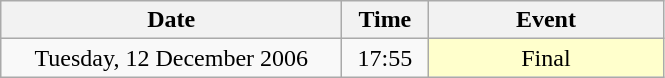<table class = "wikitable" style="text-align:center;">
<tr>
<th width=220>Date</th>
<th width=50>Time</th>
<th width=150>Event</th>
</tr>
<tr>
<td>Tuesday, 12 December 2006</td>
<td>17:55</td>
<td bgcolor=ffffcc>Final</td>
</tr>
</table>
